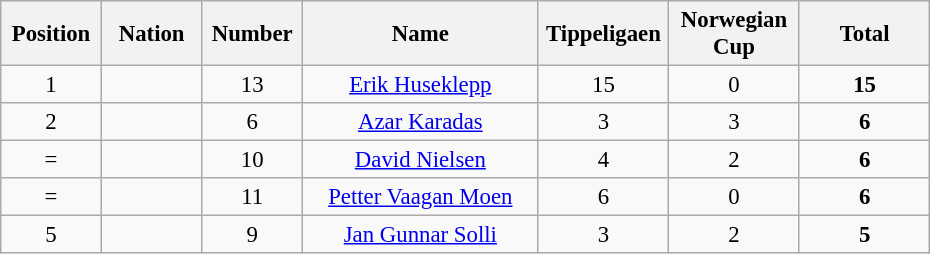<table class="wikitable" style="font-size: 95%; text-align: center;">
<tr>
<th width=60>Position</th>
<th width=60>Nation</th>
<th width=60>Number</th>
<th width=150>Name</th>
<th width=80>Tippeligaen</th>
<th width=80>Norwegian Cup</th>
<th width=80>Total</th>
</tr>
<tr>
<td>1</td>
<td></td>
<td>13</td>
<td><a href='#'>Erik Huseklepp</a></td>
<td>15</td>
<td>0</td>
<td><strong>15</strong></td>
</tr>
<tr>
<td>2</td>
<td></td>
<td>6</td>
<td><a href='#'>Azar Karadas</a></td>
<td>3</td>
<td>3</td>
<td><strong>6</strong></td>
</tr>
<tr>
<td>=</td>
<td></td>
<td>10</td>
<td><a href='#'>David Nielsen</a></td>
<td>4</td>
<td>2</td>
<td><strong>6</strong></td>
</tr>
<tr>
<td>=</td>
<td></td>
<td>11</td>
<td><a href='#'>Petter Vaagan Moen</a></td>
<td>6</td>
<td>0</td>
<td><strong>6</strong></td>
</tr>
<tr>
<td>5</td>
<td></td>
<td>9</td>
<td><a href='#'>Jan Gunnar Solli</a></td>
<td>3</td>
<td>2</td>
<td><strong>5</strong></td>
</tr>
</table>
